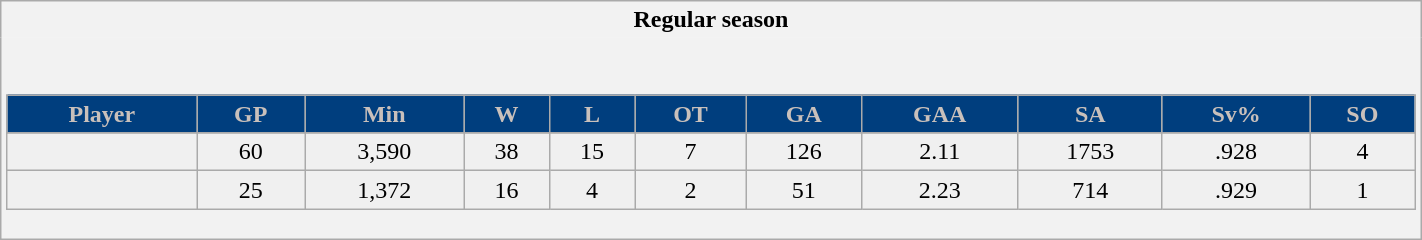<table class="wikitable" style="border: 1px solid #aaa;" width="75%">
<tr>
<th style="border: 0;">Regular season</th>
</tr>
<tr>
<td style="background: #f2f2f2; border: 0; text-align: center;"><br><table class="wikitable sortable" width="100%">
<tr align="center"  bgcolor="#dddddd">
<th style="background:#003e7e;color:#c9c0bb;">Player</th>
<th style="background:#003e7e;color:#c9c0bb;">GP</th>
<th style="background:#003e7e;color:#c9c0bb;">Min</th>
<th style="background:#003e7e;color:#c9c0bb;">W</th>
<th style="background:#003e7e;color:#c9c0bb;">L</th>
<th style="background:#003e7e;color:#c9c0bb;">OT</th>
<th style="background:#003e7e;color:#c9c0bb;">GA</th>
<th style="background:#003e7e;color:#c9c0bb;">GAA</th>
<th style="background:#003e7e;color:#c9c0bb;">SA</th>
<th style="background:#003e7e;color:#c9c0bb;">Sv%</th>
<th style="background:#003e7e;color:#c9c0bb;">SO</th>
</tr>
<tr align=center>
</tr>
<tr bgcolor="#f0f0f0">
<td></td>
<td>60</td>
<td>3,590</td>
<td>38</td>
<td>15</td>
<td>7</td>
<td>126</td>
<td>2.11</td>
<td>1753</td>
<td>.928</td>
<td>4</td>
</tr>
<tr bgcolor="#f0f0f0">
<td></td>
<td>25</td>
<td>1,372</td>
<td>16</td>
<td>4</td>
<td>2</td>
<td>51</td>
<td>2.23</td>
<td>714</td>
<td>.929</td>
<td>1</td>
</tr>
</table>
</td>
</tr>
</table>
